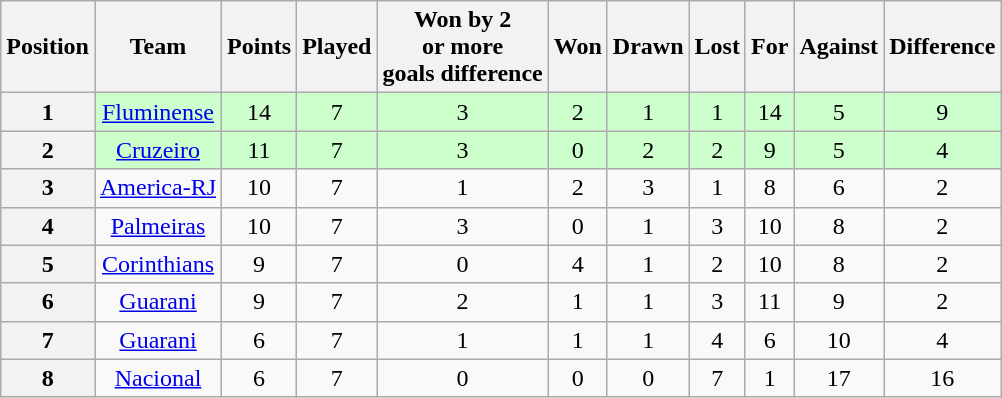<table class="wikitable" style="text-align:center">
<tr>
<th>Position</th>
<th>Team</th>
<th>Points</th>
<th>Played</th>
<th>Won by 2<br> or more<br> goals difference</th>
<th>Won</th>
<th>Drawn</th>
<th>Lost</th>
<th>For</th>
<th>Against</th>
<th>Difference</th>
</tr>
<tr style="background: #ccffcc;">
<th>1</th>
<td><a href='#'>Fluminense</a></td>
<td>14</td>
<td>7</td>
<td>3</td>
<td>2</td>
<td>1</td>
<td>1</td>
<td>14</td>
<td>5</td>
<td>9</td>
</tr>
<tr style="background: #ccffcc;">
<th>2</th>
<td><a href='#'>Cruzeiro</a></td>
<td>11</td>
<td>7</td>
<td>3</td>
<td>0</td>
<td>2</td>
<td>2</td>
<td>9</td>
<td>5</td>
<td>4</td>
</tr>
<tr>
<th>3</th>
<td><a href='#'>America-RJ</a></td>
<td>10</td>
<td>7</td>
<td>1</td>
<td>2</td>
<td>3</td>
<td>1</td>
<td>8</td>
<td>6</td>
<td>2</td>
</tr>
<tr>
<th>4</th>
<td><a href='#'>Palmeiras</a></td>
<td>10</td>
<td>7</td>
<td>3</td>
<td>0</td>
<td>1</td>
<td>3</td>
<td>10</td>
<td>8</td>
<td>2</td>
</tr>
<tr>
<th>5</th>
<td><a href='#'>Corinthians</a></td>
<td>9</td>
<td>7</td>
<td>0</td>
<td>4</td>
<td>1</td>
<td>2</td>
<td>10</td>
<td>8</td>
<td>2</td>
</tr>
<tr>
<th>6</th>
<td><a href='#'>Guarani</a></td>
<td>9</td>
<td>7</td>
<td>2</td>
<td>1</td>
<td>1</td>
<td>3</td>
<td>11</td>
<td>9</td>
<td>2</td>
</tr>
<tr>
<th>7</th>
<td><a href='#'>Guarani</a></td>
<td>6</td>
<td>7</td>
<td>1</td>
<td>1</td>
<td>1</td>
<td>4</td>
<td>6</td>
<td>10</td>
<td>4</td>
</tr>
<tr>
<th>8</th>
<td><a href='#'>Nacional</a></td>
<td>6</td>
<td>7</td>
<td>0</td>
<td>0</td>
<td>0</td>
<td>7</td>
<td>1</td>
<td>17</td>
<td>16</td>
</tr>
</table>
